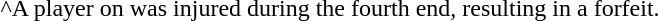<table>
<tr>
<td valign="top" width="10%"><br>


^A player on  was injured during the fourth end, resulting in a forfeit.</td>
<td valign="top" width="10%"><br>

</td>
</tr>
</table>
